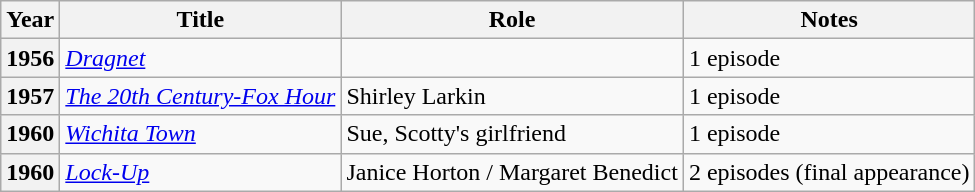<table class="wikitable sortable plainrowheaders">
<tr>
<th>Year</th>
<th>Title</th>
<th>Role</th>
<th>Notes</th>
</tr>
<tr>
<th scope="row">1956</th>
<td><em><a href='#'>Dragnet</a></em></td>
<td></td>
<td>1 episode</td>
</tr>
<tr>
<th scope="row">1957</th>
<td><em><a href='#'>The 20th Century-Fox Hour</a></em></td>
<td>Shirley Larkin</td>
<td>1 episode</td>
</tr>
<tr>
<th scope="row">1960</th>
<td><em><a href='#'>Wichita Town</a></em></td>
<td>Sue, Scotty's girlfriend</td>
<td>1 episode</td>
</tr>
<tr>
<th scope="row">1960</th>
<td><em><a href='#'>Lock-Up</a></em></td>
<td>Janice Horton / Margaret Benedict</td>
<td>2 episodes (final appearance)</td>
</tr>
</table>
